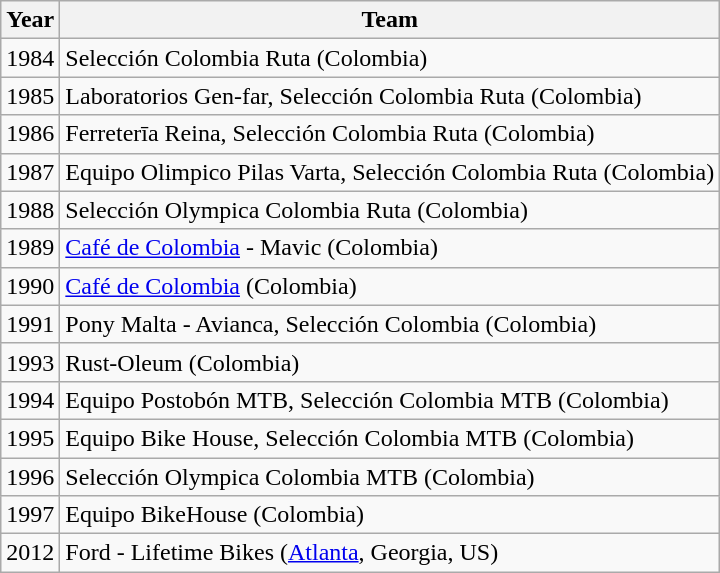<table class="wikitable">
<tr>
<th>Year</th>
<th>Team</th>
</tr>
<tr>
<td>1984</td>
<td>Selección Colombia Ruta (Colombia)</td>
</tr>
<tr>
<td>1985</td>
<td>Laboratorios Gen-far, Selección Colombia Ruta (Colombia)</td>
</tr>
<tr>
<td>1986</td>
<td>Ferreterīa Reina, Selección Colombia Ruta (Colombia)</td>
</tr>
<tr>
<td>1987</td>
<td>Equipo Olimpico Pilas Varta, Selección Colombia Ruta (Colombia)</td>
</tr>
<tr>
<td>1988</td>
<td>Selección Olympica Colombia Ruta (Colombia)</td>
</tr>
<tr>
<td>1989</td>
<td><a href='#'>Café de Colombia</a> - Mavic (Colombia)</td>
</tr>
<tr>
<td>1990</td>
<td><a href='#'>Café de Colombia</a> (Colombia)</td>
</tr>
<tr>
<td>1991</td>
<td>Pony Malta - Avianca, Selección Colombia (Colombia)</td>
</tr>
<tr>
<td>1993</td>
<td>Rust-Oleum (Colombia)</td>
</tr>
<tr>
<td>1994</td>
<td>Equipo Postobón MTB, Selección Colombia MTB (Colombia)</td>
</tr>
<tr>
<td>1995</td>
<td>Equipo Bike House, Selección Colombia MTB (Colombia)</td>
</tr>
<tr>
<td>1996</td>
<td>Selección Olympica Colombia MTB (Colombia)</td>
</tr>
<tr>
<td>1997</td>
<td>Equipo BikeHouse (Colombia)</td>
</tr>
<tr>
<td>2012</td>
<td>Ford -  Lifetime Bikes (<a href='#'>Atlanta</a>, Georgia, US)</td>
</tr>
</table>
